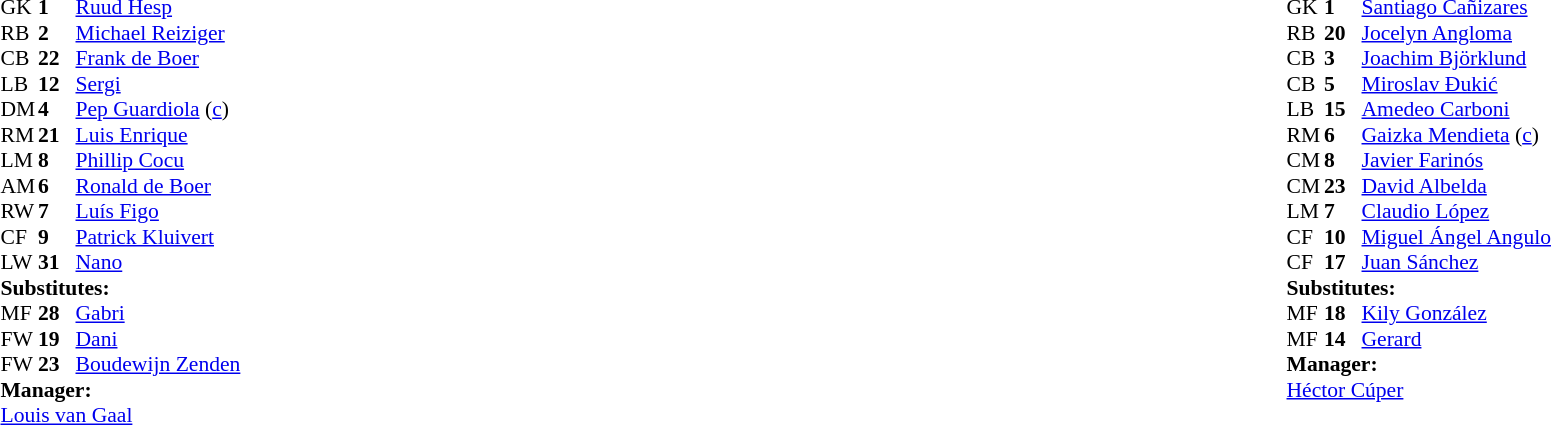<table width="100%">
<tr>
<td valign="top" width="50%"><br><table style="font-size: 90%" cellspacing="0" cellpadding="0">
<tr>
<td colspan="4"></td>
</tr>
<tr>
<th width="25"></th>
<th width="25"></th>
</tr>
<tr>
<td>GK</td>
<td><strong>1</strong></td>
<td> <a href='#'>Ruud Hesp</a></td>
</tr>
<tr>
<td>RB</td>
<td><strong>2</strong></td>
<td> <a href='#'>Michael Reiziger</a></td>
</tr>
<tr>
<td>CB</td>
<td><strong>22</strong></td>
<td> <a href='#'>Frank de Boer</a></td>
</tr>
<tr>
<td>LB</td>
<td><strong>12</strong></td>
<td> <a href='#'>Sergi</a></td>
</tr>
<tr>
<td>DM</td>
<td><strong>4</strong></td>
<td> <a href='#'>Pep Guardiola</a> (<a href='#'>c</a>)</td>
<td></td>
<td></td>
</tr>
<tr>
<td>RM</td>
<td><strong>21</strong></td>
<td> <a href='#'>Luis Enrique</a></td>
<td></td>
<td></td>
</tr>
<tr>
<td>LM</td>
<td><strong>8</strong></td>
<td> <a href='#'>Phillip Cocu</a></td>
</tr>
<tr>
<td>AM</td>
<td><strong>6</strong></td>
<td> <a href='#'>Ronald de Boer</a></td>
<td></td>
<td></td>
</tr>
<tr>
<td>RW</td>
<td><strong>7</strong></td>
<td> <a href='#'>Luís Figo</a></td>
<td></td>
</tr>
<tr>
<td>CF</td>
<td><strong>9</strong></td>
<td> <a href='#'>Patrick Kluivert</a></td>
</tr>
<tr>
<td>LW</td>
<td><strong>31</strong></td>
<td> <a href='#'>Nano</a></td>
</tr>
<tr>
<td colspan=4><strong>Substitutes:</strong></td>
</tr>
<tr>
<td>MF</td>
<td><strong>28</strong></td>
<td> <a href='#'>Gabri</a></td>
<td></td>
<td></td>
</tr>
<tr>
<td>FW</td>
<td><strong>19</strong></td>
<td> <a href='#'>Dani</a></td>
<td></td>
<td></td>
</tr>
<tr>
<td>FW</td>
<td><strong>23</strong></td>
<td> <a href='#'>Boudewijn Zenden</a></td>
<td></td>
<td></td>
</tr>
<tr>
<td colspan=4><strong>Manager:</strong></td>
</tr>
<tr>
<td colspan="4"> <a href='#'>Louis van Gaal</a></td>
</tr>
</table>
</td>
<td valign="top"></td>
<td valign="top" width="50%"><br><table style="font-size: 90%" cellspacing="0" cellpadding="0" align=center>
<tr>
<td colspan="4"></td>
</tr>
<tr>
<th width="25"></th>
<th width="25"></th>
</tr>
<tr>
<td>GK</td>
<td><strong>1</strong></td>
<td> <a href='#'>Santiago Cañizares</a></td>
<td></td>
</tr>
<tr>
<td>RB</td>
<td><strong>20</strong></td>
<td> <a href='#'>Jocelyn Angloma</a></td>
</tr>
<tr>
<td>CB</td>
<td><strong>3</strong></td>
<td> <a href='#'>Joachim Björklund</a></td>
</tr>
<tr>
<td>CB</td>
<td><strong>5</strong></td>
<td> <a href='#'>Miroslav Đukić</a></td>
</tr>
<tr>
<td>LB</td>
<td><strong>15</strong></td>
<td> <a href='#'>Amedeo Carboni</a></td>
<td></td>
</tr>
<tr>
<td>RM</td>
<td><strong>6</strong></td>
<td> <a href='#'>Gaizka Mendieta</a> (<a href='#'>c</a>)</td>
</tr>
<tr>
<td>CM</td>
<td><strong>8</strong></td>
<td> <a href='#'>Javier Farinós</a></td>
</tr>
<tr>
<td>CM</td>
<td><strong>23</strong></td>
<td> <a href='#'>David Albelda</a></td>
<td></td>
</tr>
<tr>
<td>LM</td>
<td><strong>7</strong></td>
<td> <a href='#'>Claudio López</a></td>
</tr>
<tr>
<td>CF</td>
<td><strong>10</strong></td>
<td> <a href='#'>Miguel Ángel Angulo</a></td>
<td></td>
<td></td>
</tr>
<tr>
<td>CF</td>
<td><strong>17</strong></td>
<td> <a href='#'>Juan Sánchez</a></td>
<td></td>
<td></td>
</tr>
<tr>
<td colspan=4><strong>Substitutes:</strong></td>
</tr>
<tr>
<td>MF</td>
<td><strong>18</strong></td>
<td> <a href='#'>Kily González</a></td>
<td></td>
<td></td>
</tr>
<tr>
<td>MF</td>
<td><strong>14</strong></td>
<td> <a href='#'>Gerard</a></td>
<td></td>
<td></td>
</tr>
<tr>
<td colspan=4><strong>Manager:</strong></td>
</tr>
<tr>
<td colspan="4"> <a href='#'>Héctor Cúper</a></td>
</tr>
</table>
</td>
</tr>
</table>
